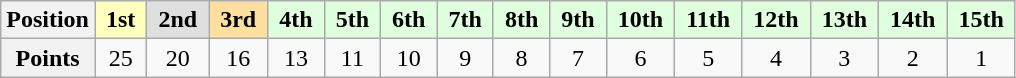<table class="wikitable" style=" text-align:center">
<tr>
<th>Position</th>
<td style="background:#ffffbf;"> <strong>1st</strong> </td>
<td style="background:#dfdfdf;"> <strong>2nd</strong> </td>
<td style="background:#ffdf9f;"> <strong>3rd</strong> </td>
<td style="background:#dfffdf;"> <strong>4th</strong> </td>
<td style="background:#dfffdf;"> <strong>5th</strong> </td>
<td style="background:#dfffdf;"> <strong>6th</strong> </td>
<td style="background:#dfffdf;"> <strong>7th</strong> </td>
<td style="background:#dfffdf;"> <strong>8th</strong> </td>
<td style="background:#dfffdf;"> <strong>9th</strong> </td>
<td style="background:#dfffdf;"> <strong>10th</strong> </td>
<td style="background:#dfffdf;"> <strong>11th</strong> </td>
<td style="background:#dfffdf;"> <strong>12th</strong> </td>
<td style="background:#dfffdf;"> <strong>13th</strong> </td>
<td style="background:#dfffdf;"> <strong>14th</strong> </td>
<td style="background:#dfffdf;"> <strong>15th</strong> </td>
</tr>
<tr>
<th>Points</th>
<td>25</td>
<td>20</td>
<td>16</td>
<td>13</td>
<td>11</td>
<td>10</td>
<td>9</td>
<td>8</td>
<td>7</td>
<td>6</td>
<td>5</td>
<td>4</td>
<td>3</td>
<td>2</td>
<td>1</td>
</tr>
</table>
